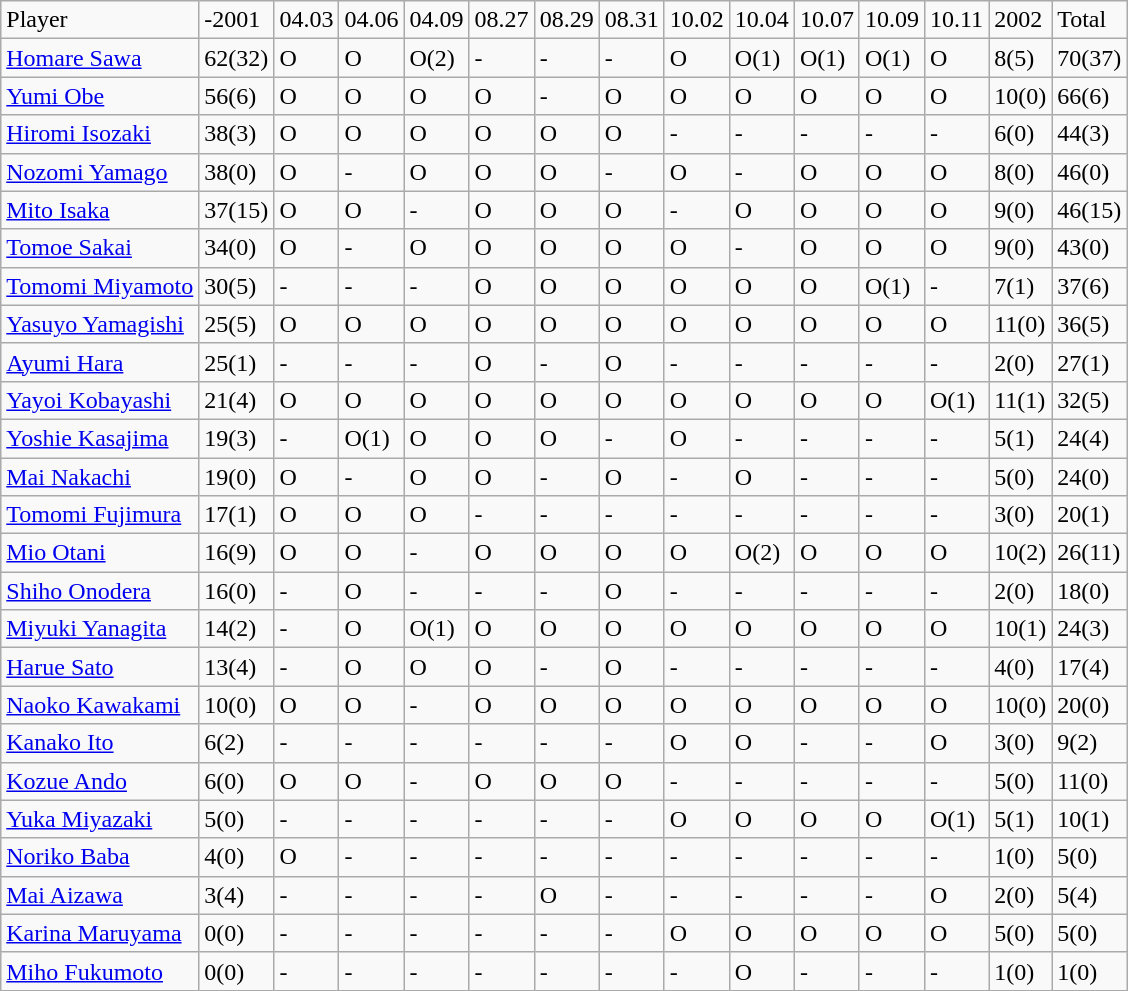<table class="wikitable" style="text-align:left;">
<tr>
<td>Player</td>
<td>-2001</td>
<td>04.03</td>
<td>04.06</td>
<td>04.09</td>
<td>08.27</td>
<td>08.29</td>
<td>08.31</td>
<td>10.02</td>
<td>10.04</td>
<td>10.07</td>
<td>10.09</td>
<td>10.11</td>
<td>2002</td>
<td>Total</td>
</tr>
<tr>
<td><a href='#'>Homare Sawa</a></td>
<td>62(32)</td>
<td>O</td>
<td>O</td>
<td>O(2)</td>
<td>-</td>
<td>-</td>
<td>-</td>
<td>O</td>
<td>O(1)</td>
<td>O(1)</td>
<td>O(1)</td>
<td>O</td>
<td>8(5)</td>
<td>70(37)</td>
</tr>
<tr>
<td><a href='#'>Yumi Obe</a></td>
<td>56(6)</td>
<td>O</td>
<td>O</td>
<td>O</td>
<td>O</td>
<td>-</td>
<td>O</td>
<td>O</td>
<td>O</td>
<td>O</td>
<td>O</td>
<td>O</td>
<td>10(0)</td>
<td>66(6)</td>
</tr>
<tr>
<td><a href='#'>Hiromi Isozaki</a></td>
<td>38(3)</td>
<td>O</td>
<td>O</td>
<td>O</td>
<td>O</td>
<td>O</td>
<td>O</td>
<td>-</td>
<td>-</td>
<td>-</td>
<td>-</td>
<td>-</td>
<td>6(0)</td>
<td>44(3)</td>
</tr>
<tr>
<td><a href='#'>Nozomi Yamago</a></td>
<td>38(0)</td>
<td>O</td>
<td>-</td>
<td>O</td>
<td>O</td>
<td>O</td>
<td>-</td>
<td>O</td>
<td>-</td>
<td>O</td>
<td>O</td>
<td>O</td>
<td>8(0)</td>
<td>46(0)</td>
</tr>
<tr>
<td><a href='#'>Mito Isaka</a></td>
<td>37(15)</td>
<td>O</td>
<td>O</td>
<td>-</td>
<td>O</td>
<td>O</td>
<td>O</td>
<td>-</td>
<td>O</td>
<td>O</td>
<td>O</td>
<td>O</td>
<td>9(0)</td>
<td>46(15)</td>
</tr>
<tr>
<td><a href='#'>Tomoe Sakai</a></td>
<td>34(0)</td>
<td>O</td>
<td>-</td>
<td>O</td>
<td>O</td>
<td>O</td>
<td>O</td>
<td>O</td>
<td>-</td>
<td>O</td>
<td>O</td>
<td>O</td>
<td>9(0)</td>
<td>43(0)</td>
</tr>
<tr>
<td><a href='#'>Tomomi Miyamoto</a></td>
<td>30(5)</td>
<td>-</td>
<td>-</td>
<td>-</td>
<td>O</td>
<td>O</td>
<td>O</td>
<td>O</td>
<td>O</td>
<td>O</td>
<td>O(1)</td>
<td>-</td>
<td>7(1)</td>
<td>37(6)</td>
</tr>
<tr>
<td><a href='#'>Yasuyo Yamagishi</a></td>
<td>25(5)</td>
<td>O</td>
<td>O</td>
<td>O</td>
<td>O</td>
<td>O</td>
<td>O</td>
<td>O</td>
<td>O</td>
<td>O</td>
<td>O</td>
<td>O</td>
<td>11(0)</td>
<td>36(5)</td>
</tr>
<tr>
<td><a href='#'>Ayumi Hara</a></td>
<td>25(1)</td>
<td>-</td>
<td>-</td>
<td>-</td>
<td>O</td>
<td>-</td>
<td>O</td>
<td>-</td>
<td>-</td>
<td>-</td>
<td>-</td>
<td>-</td>
<td>2(0)</td>
<td>27(1)</td>
</tr>
<tr>
<td><a href='#'>Yayoi Kobayashi</a></td>
<td>21(4)</td>
<td>O</td>
<td>O</td>
<td>O</td>
<td>O</td>
<td>O</td>
<td>O</td>
<td>O</td>
<td>O</td>
<td>O</td>
<td>O</td>
<td>O(1)</td>
<td>11(1)</td>
<td>32(5)</td>
</tr>
<tr>
<td><a href='#'>Yoshie Kasajima</a></td>
<td>19(3)</td>
<td>-</td>
<td>O(1)</td>
<td>O</td>
<td>O</td>
<td>O</td>
<td>-</td>
<td>O</td>
<td>-</td>
<td>-</td>
<td>-</td>
<td>-</td>
<td>5(1)</td>
<td>24(4)</td>
</tr>
<tr>
<td><a href='#'>Mai Nakachi</a></td>
<td>19(0)</td>
<td>O</td>
<td>-</td>
<td>O</td>
<td>O</td>
<td>-</td>
<td>O</td>
<td>-</td>
<td>O</td>
<td>-</td>
<td>-</td>
<td>-</td>
<td>5(0)</td>
<td>24(0)</td>
</tr>
<tr>
<td><a href='#'>Tomomi Fujimura</a></td>
<td>17(1)</td>
<td>O</td>
<td>O</td>
<td>O</td>
<td>-</td>
<td>-</td>
<td>-</td>
<td>-</td>
<td>-</td>
<td>-</td>
<td>-</td>
<td>-</td>
<td>3(0)</td>
<td>20(1)</td>
</tr>
<tr>
<td><a href='#'>Mio Otani</a></td>
<td>16(9)</td>
<td>O</td>
<td>O</td>
<td>-</td>
<td>O</td>
<td>O</td>
<td>O</td>
<td>O</td>
<td>O(2)</td>
<td>O</td>
<td>O</td>
<td>O</td>
<td>10(2)</td>
<td>26(11)</td>
</tr>
<tr>
<td><a href='#'>Shiho Onodera</a></td>
<td>16(0)</td>
<td>-</td>
<td>O</td>
<td>-</td>
<td>-</td>
<td>-</td>
<td>O</td>
<td>-</td>
<td>-</td>
<td>-</td>
<td>-</td>
<td>-</td>
<td>2(0)</td>
<td>18(0)</td>
</tr>
<tr>
<td><a href='#'>Miyuki Yanagita</a></td>
<td>14(2)</td>
<td>-</td>
<td>O</td>
<td>O(1)</td>
<td>O</td>
<td>O</td>
<td>O</td>
<td>O</td>
<td>O</td>
<td>O</td>
<td>O</td>
<td>O</td>
<td>10(1)</td>
<td>24(3)</td>
</tr>
<tr>
<td><a href='#'>Harue Sato</a></td>
<td>13(4)</td>
<td>-</td>
<td>O</td>
<td>O</td>
<td>O</td>
<td>-</td>
<td>O</td>
<td>-</td>
<td>-</td>
<td>-</td>
<td>-</td>
<td>-</td>
<td>4(0)</td>
<td>17(4)</td>
</tr>
<tr>
<td><a href='#'>Naoko Kawakami</a></td>
<td>10(0)</td>
<td>O</td>
<td>O</td>
<td>-</td>
<td>O</td>
<td>O</td>
<td>O</td>
<td>O</td>
<td>O</td>
<td>O</td>
<td>O</td>
<td>O</td>
<td>10(0)</td>
<td>20(0)</td>
</tr>
<tr>
<td><a href='#'>Kanako Ito</a></td>
<td>6(2)</td>
<td>-</td>
<td>-</td>
<td>-</td>
<td>-</td>
<td>-</td>
<td>-</td>
<td>O</td>
<td>O</td>
<td>-</td>
<td>-</td>
<td>O</td>
<td>3(0)</td>
<td>9(2)</td>
</tr>
<tr>
<td><a href='#'>Kozue Ando</a></td>
<td>6(0)</td>
<td>O</td>
<td>O</td>
<td>-</td>
<td>O</td>
<td>O</td>
<td>O</td>
<td>-</td>
<td>-</td>
<td>-</td>
<td>-</td>
<td>-</td>
<td>5(0)</td>
<td>11(0)</td>
</tr>
<tr>
<td><a href='#'>Yuka Miyazaki</a></td>
<td>5(0)</td>
<td>-</td>
<td>-</td>
<td>-</td>
<td>-</td>
<td>-</td>
<td>-</td>
<td>O</td>
<td>O</td>
<td>O</td>
<td>O</td>
<td>O(1)</td>
<td>5(1)</td>
<td>10(1)</td>
</tr>
<tr>
<td><a href='#'>Noriko Baba</a></td>
<td>4(0)</td>
<td>O</td>
<td>-</td>
<td>-</td>
<td>-</td>
<td>-</td>
<td>-</td>
<td>-</td>
<td>-</td>
<td>-</td>
<td>-</td>
<td>-</td>
<td>1(0)</td>
<td>5(0)</td>
</tr>
<tr>
<td><a href='#'>Mai Aizawa</a></td>
<td>3(4)</td>
<td>-</td>
<td>-</td>
<td>-</td>
<td>-</td>
<td>O</td>
<td>-</td>
<td>-</td>
<td>-</td>
<td>-</td>
<td>-</td>
<td>O</td>
<td>2(0)</td>
<td>5(4)</td>
</tr>
<tr>
<td><a href='#'>Karina Maruyama</a></td>
<td>0(0)</td>
<td>-</td>
<td>-</td>
<td>-</td>
<td>-</td>
<td>-</td>
<td>-</td>
<td>O</td>
<td>O</td>
<td>O</td>
<td>O</td>
<td>O</td>
<td>5(0)</td>
<td>5(0)</td>
</tr>
<tr>
<td><a href='#'>Miho Fukumoto</a></td>
<td>0(0)</td>
<td>-</td>
<td>-</td>
<td>-</td>
<td>-</td>
<td>-</td>
<td>-</td>
<td>-</td>
<td>O</td>
<td>-</td>
<td>-</td>
<td>-</td>
<td>1(0)</td>
<td>1(0)</td>
</tr>
</table>
